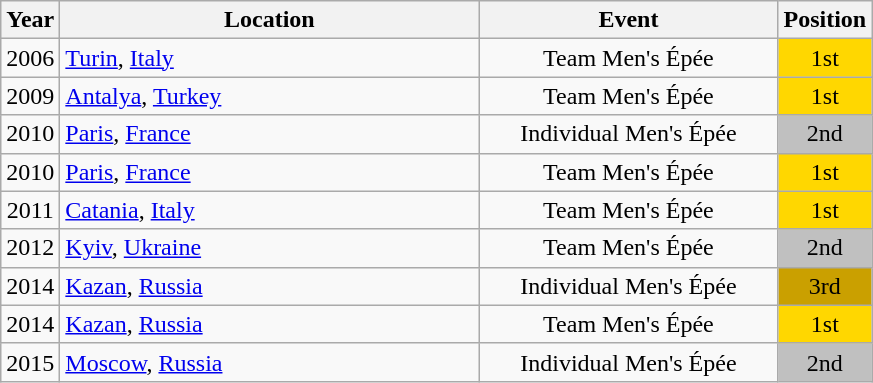<table class="wikitable" style="text-align:center;">
<tr>
<th>Year</th>
<th style="width:17em">Location</th>
<th style="width:12em">Event</th>
<th>Position</th>
</tr>
<tr>
<td>2006</td>
<td rowspan="1" align="left"> <a href='#'>Turin</a>, <a href='#'>Italy</a></td>
<td>Team Men's Épée</td>
<td bgcolor="gold">1st</td>
</tr>
<tr>
<td>2009</td>
<td rowspan="1" align="left"> <a href='#'>Antalya</a>, <a href='#'>Turkey</a></td>
<td>Team Men's Épée</td>
<td bgcolor="gold">1st</td>
</tr>
<tr>
<td>2010</td>
<td rowspan="1" align="left"> <a href='#'>Paris</a>, <a href='#'>France</a></td>
<td>Individual Men's Épée</td>
<td bgcolor="silver">2nd</td>
</tr>
<tr>
<td rowspan="1">2010</td>
<td rowspan="1" align="left"> <a href='#'>Paris</a>, <a href='#'>France</a></td>
<td>Team Men's Épée</td>
<td bgcolor="gold">1st</td>
</tr>
<tr>
<td>2011</td>
<td rowspan="1" align="left"> <a href='#'>Catania</a>, <a href='#'>Italy</a></td>
<td>Team Men's Épée</td>
<td bgcolor="gold">1st</td>
</tr>
<tr>
<td>2012</td>
<td rowspan="1" align="left"> <a href='#'>Kyiv</a>, <a href='#'>Ukraine</a></td>
<td>Team Men's Épée</td>
<td bgcolor="silver">2nd</td>
</tr>
<tr>
<td>2014</td>
<td rowspan="1" align="left"> <a href='#'>Kazan</a>, <a href='#'>Russia</a></td>
<td>Individual Men's Épée</td>
<td bgcolor="caramel">3rd</td>
</tr>
<tr>
<td>2014</td>
<td rowspan="1" align="left"> <a href='#'>Kazan</a>, <a href='#'>Russia</a></td>
<td>Team Men's Épée</td>
<td bgcolor="gold">1st</td>
</tr>
<tr>
<td>2015</td>
<td rowspan="1" align="left"> <a href='#'>Moscow</a>, <a href='#'>Russia</a></td>
<td>Individual Men's Épée</td>
<td bgcolor="silver">2nd</td>
</tr>
</table>
